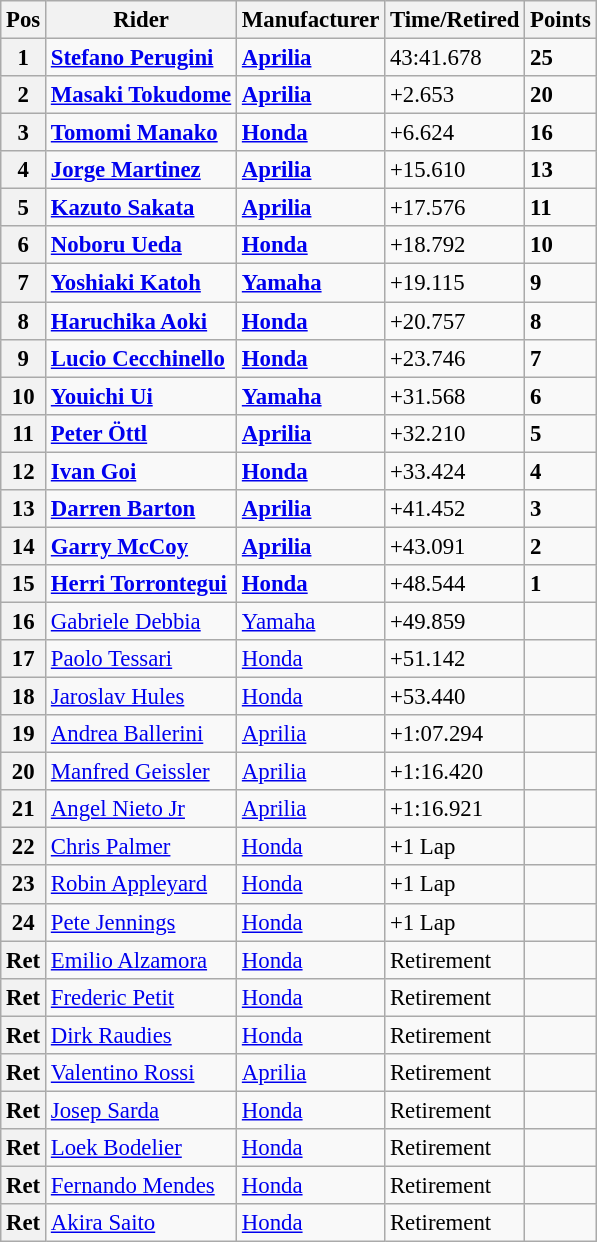<table class="wikitable" style="font-size: 95%;">
<tr>
<th>Pos</th>
<th>Rider</th>
<th>Manufacturer</th>
<th>Time/Retired</th>
<th>Points</th>
</tr>
<tr>
<th>1</th>
<td> <strong><a href='#'>Stefano Perugini</a></strong></td>
<td><strong><a href='#'>Aprilia</a></strong></td>
<td>43:41.678</td>
<td><strong>25</strong></td>
</tr>
<tr>
<th>2</th>
<td> <strong><a href='#'>Masaki Tokudome</a></strong></td>
<td><strong><a href='#'>Aprilia</a></strong></td>
<td>+2.653</td>
<td><strong>20</strong></td>
</tr>
<tr>
<th>3</th>
<td> <strong><a href='#'>Tomomi Manako</a></strong></td>
<td><strong><a href='#'>Honda</a></strong></td>
<td>+6.624</td>
<td><strong>16</strong></td>
</tr>
<tr>
<th>4</th>
<td> <strong><a href='#'>Jorge Martinez</a></strong></td>
<td><strong><a href='#'>Aprilia</a></strong></td>
<td>+15.610</td>
<td><strong>13</strong></td>
</tr>
<tr>
<th>5</th>
<td> <strong><a href='#'>Kazuto Sakata</a></strong></td>
<td><strong><a href='#'>Aprilia</a></strong></td>
<td>+17.576</td>
<td><strong>11</strong></td>
</tr>
<tr>
<th>6</th>
<td> <strong><a href='#'>Noboru Ueda</a></strong></td>
<td><strong><a href='#'>Honda</a></strong></td>
<td>+18.792</td>
<td><strong>10</strong></td>
</tr>
<tr>
<th>7</th>
<td> <strong><a href='#'>Yoshiaki Katoh</a></strong></td>
<td><strong><a href='#'>Yamaha</a></strong></td>
<td>+19.115</td>
<td><strong>9</strong></td>
</tr>
<tr>
<th>8</th>
<td> <strong><a href='#'>Haruchika Aoki</a></strong></td>
<td><strong><a href='#'>Honda</a></strong></td>
<td>+20.757</td>
<td><strong>8</strong></td>
</tr>
<tr>
<th>9</th>
<td> <strong><a href='#'>Lucio Cecchinello</a></strong></td>
<td><strong><a href='#'>Honda</a></strong></td>
<td>+23.746</td>
<td><strong>7</strong></td>
</tr>
<tr>
<th>10</th>
<td> <strong><a href='#'>Youichi Ui</a></strong></td>
<td><strong><a href='#'>Yamaha</a></strong></td>
<td>+31.568</td>
<td><strong>6</strong></td>
</tr>
<tr>
<th>11</th>
<td> <strong><a href='#'>Peter Öttl</a></strong></td>
<td><strong><a href='#'>Aprilia</a></strong></td>
<td>+32.210</td>
<td><strong>5</strong></td>
</tr>
<tr>
<th>12</th>
<td> <strong><a href='#'>Ivan Goi</a></strong></td>
<td><strong><a href='#'>Honda</a></strong></td>
<td>+33.424</td>
<td><strong>4</strong></td>
</tr>
<tr>
<th>13</th>
<td> <strong><a href='#'>Darren Barton</a></strong></td>
<td><strong><a href='#'>Aprilia</a></strong></td>
<td>+41.452</td>
<td><strong>3</strong></td>
</tr>
<tr>
<th>14</th>
<td> <strong><a href='#'>Garry McCoy</a></strong></td>
<td><strong><a href='#'>Aprilia</a></strong></td>
<td>+43.091</td>
<td><strong>2</strong></td>
</tr>
<tr>
<th>15</th>
<td> <strong><a href='#'>Herri Torrontegui</a></strong></td>
<td><strong><a href='#'>Honda</a></strong></td>
<td>+48.544</td>
<td><strong>1</strong></td>
</tr>
<tr>
<th>16</th>
<td> <a href='#'>Gabriele Debbia</a></td>
<td><a href='#'>Yamaha</a></td>
<td>+49.859</td>
<td></td>
</tr>
<tr>
<th>17</th>
<td> <a href='#'>Paolo Tessari</a></td>
<td><a href='#'>Honda</a></td>
<td>+51.142</td>
<td></td>
</tr>
<tr>
<th>18</th>
<td> <a href='#'>Jaroslav Hules</a></td>
<td><a href='#'>Honda</a></td>
<td>+53.440</td>
<td></td>
</tr>
<tr>
<th>19</th>
<td> <a href='#'>Andrea Ballerini</a></td>
<td><a href='#'>Aprilia</a></td>
<td>+1:07.294</td>
<td></td>
</tr>
<tr>
<th>20</th>
<td> <a href='#'>Manfred Geissler</a></td>
<td><a href='#'>Aprilia</a></td>
<td>+1:16.420</td>
<td></td>
</tr>
<tr>
<th>21</th>
<td> <a href='#'>Angel Nieto Jr</a></td>
<td><a href='#'>Aprilia</a></td>
<td>+1:16.921</td>
<td></td>
</tr>
<tr>
<th>22</th>
<td> <a href='#'>Chris Palmer</a></td>
<td><a href='#'>Honda</a></td>
<td>+1 Lap</td>
<td></td>
</tr>
<tr>
<th>23</th>
<td> <a href='#'>Robin Appleyard</a></td>
<td><a href='#'>Honda</a></td>
<td>+1 Lap</td>
<td></td>
</tr>
<tr>
<th>24</th>
<td> <a href='#'>Pete Jennings</a></td>
<td><a href='#'>Honda</a></td>
<td>+1 Lap</td>
<td></td>
</tr>
<tr>
<th>Ret</th>
<td> <a href='#'>Emilio Alzamora</a></td>
<td><a href='#'>Honda</a></td>
<td>Retirement</td>
<td></td>
</tr>
<tr>
<th>Ret</th>
<td> <a href='#'>Frederic Petit</a></td>
<td><a href='#'>Honda</a></td>
<td>Retirement</td>
<td></td>
</tr>
<tr>
<th>Ret</th>
<td> <a href='#'>Dirk Raudies</a></td>
<td><a href='#'>Honda</a></td>
<td>Retirement</td>
<td></td>
</tr>
<tr>
<th>Ret</th>
<td> <a href='#'>Valentino Rossi</a></td>
<td><a href='#'>Aprilia</a></td>
<td>Retirement</td>
<td></td>
</tr>
<tr>
<th>Ret</th>
<td> <a href='#'>Josep Sarda</a></td>
<td><a href='#'>Honda</a></td>
<td>Retirement</td>
<td></td>
</tr>
<tr>
<th>Ret</th>
<td> <a href='#'>Loek Bodelier</a></td>
<td><a href='#'>Honda</a></td>
<td>Retirement</td>
<td></td>
</tr>
<tr>
<th>Ret</th>
<td> <a href='#'>Fernando Mendes</a></td>
<td><a href='#'>Honda</a></td>
<td>Retirement</td>
<td></td>
</tr>
<tr>
<th>Ret</th>
<td> <a href='#'>Akira Saito</a></td>
<td><a href='#'>Honda</a></td>
<td>Retirement</td>
<td></td>
</tr>
</table>
